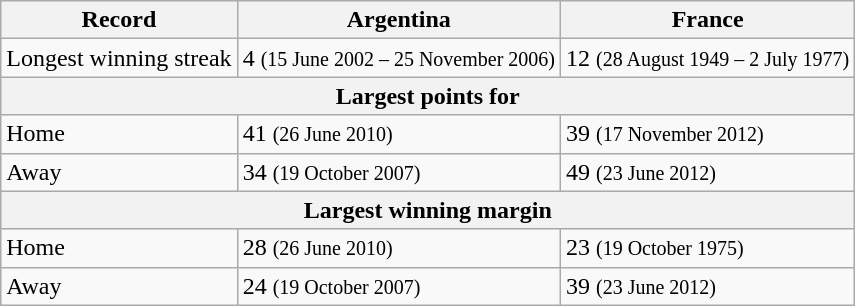<table class="wikitable">
<tr>
<th>Record</th>
<th>Argentina</th>
<th>France</th>
</tr>
<tr>
<td>Longest winning streak</td>
<td>4 <small>(15 June 2002 – 25 November 2006)</small></td>
<td>12 <small>(28 August 1949 – 2 July 1977)</small></td>
</tr>
<tr>
<th colspan=3 align=center>Largest points for</th>
</tr>
<tr>
<td>Home</td>
<td>41 <small>(26 June 2010)</small></td>
<td>39 <small>(17 November 2012)</small></td>
</tr>
<tr>
<td>Away</td>
<td>34 <small>(19 October 2007)</small></td>
<td>49 <small>(23 June 2012)</small></td>
</tr>
<tr>
<th colspan=3 align=center>Largest winning margin</th>
</tr>
<tr>
<td>Home</td>
<td>28 <small>(26 June 2010)</small></td>
<td>23 <small>(19 October 1975)</small></td>
</tr>
<tr>
<td>Away</td>
<td>24 <small>(19 October 2007)</small></td>
<td>39 <small>(23 June 2012)</small></td>
</tr>
</table>
